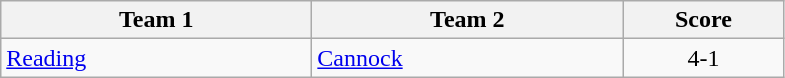<table class="wikitable" style="font-size: 100%">
<tr>
<th width=200>Team 1</th>
<th width=200>Team 2</th>
<th width=100>Score</th>
</tr>
<tr>
<td><a href='#'>Reading</a></td>
<td><a href='#'>Cannock</a></td>
<td align=center>4-1</td>
</tr>
</table>
